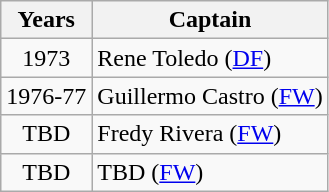<table class="wikitable">
<tr>
<th>Years</th>
<th>Captain</th>
</tr>
<tr>
<td align=center>1973</td>
<td> Rene Toledo (<a href='#'>DF</a>)</td>
</tr>
<tr>
<td align=center>1976-77</td>
<td> Guillermo Castro (<a href='#'>FW</a>)</td>
</tr>
<tr>
<td align=center>TBD</td>
<td> Fredy Rivera (<a href='#'>FW</a>)</td>
</tr>
<tr>
<td align=center>TBD</td>
<td> TBD (<a href='#'>FW</a>)</td>
</tr>
</table>
